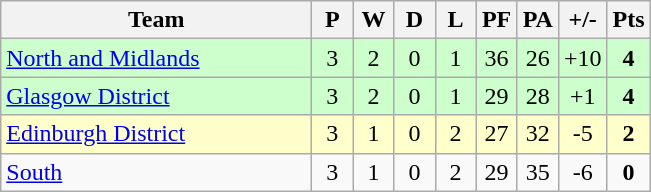<table class="wikitable" style="text-align: center;">
<tr>
<th width="200">Team</th>
<th width="20">P</th>
<th width="20">W</th>
<th width="20">D</th>
<th width="20">L</th>
<th width="20">PF</th>
<th width="20">PA</th>
<th width="25">+/-</th>
<th width="20">Pts</th>
</tr>
<tr bgcolor="#ccffcc">
<td align="left"><a href='#'>North and Midlands</a></td>
<td>3</td>
<td>2</td>
<td>0</td>
<td>1</td>
<td>36</td>
<td>26</td>
<td>+10</td>
<td><strong>4</strong></td>
</tr>
<tr bgcolor="#ccffcc">
<td align="left"><a href='#'>Glasgow District</a></td>
<td>3</td>
<td>2</td>
<td>0</td>
<td>1</td>
<td>29</td>
<td>28</td>
<td>+1</td>
<td><strong>4</strong></td>
</tr>
<tr bgcolor="#ffffcc">
<td align="left"><a href='#'>Edinburgh District</a></td>
<td>3</td>
<td>1</td>
<td>0</td>
<td>2</td>
<td>27</td>
<td>32</td>
<td>-5</td>
<td><strong>2</strong></td>
</tr>
<tr>
<td align="left"><a href='#'>South</a></td>
<td>3</td>
<td>1</td>
<td>0</td>
<td>2</td>
<td>29</td>
<td>35</td>
<td>-6</td>
<td><strong>0</strong></td>
</tr>
</table>
